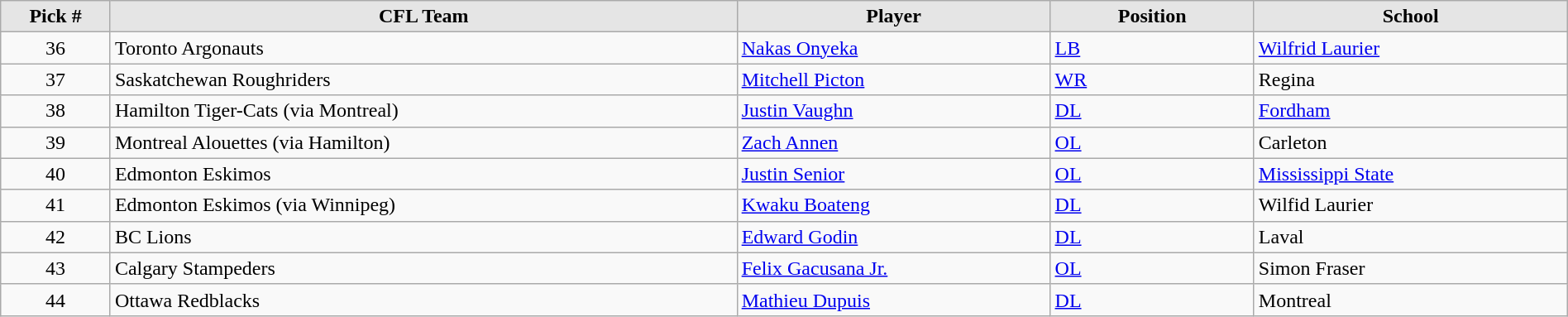<table class="wikitable" style="width: 100%">
<tr>
<th style="background:#E5E5E5;" width=7%>Pick #</th>
<th width=40% style="background:#E5E5E5;">CFL Team</th>
<th width=20% style="background:#E5E5E5;">Player</th>
<th width=13% style="background:#E5E5E5;">Position</th>
<th width=20% style="background:#E5E5E5;">School</th>
</tr>
<tr>
<td align=center>36</td>
<td>Toronto Argonauts</td>
<td><a href='#'>Nakas Onyeka</a></td>
<td><a href='#'>LB</a></td>
<td><a href='#'>Wilfrid Laurier</a></td>
</tr>
<tr>
<td align=center>37</td>
<td>Saskatchewan Roughriders</td>
<td><a href='#'>Mitchell Picton</a></td>
<td><a href='#'>WR</a></td>
<td>Regina</td>
</tr>
<tr>
<td align=center>38</td>
<td>Hamilton Tiger-Cats (via Montreal)</td>
<td><a href='#'>Justin Vaughn</a></td>
<td><a href='#'>DL</a></td>
<td><a href='#'>Fordham</a></td>
</tr>
<tr>
<td align=center>39</td>
<td>Montreal Alouettes (via Hamilton)</td>
<td><a href='#'>Zach Annen</a></td>
<td><a href='#'>OL</a></td>
<td>Carleton</td>
</tr>
<tr>
<td align=center>40</td>
<td>Edmonton Eskimos</td>
<td><a href='#'>Justin Senior</a></td>
<td><a href='#'>OL</a></td>
<td><a href='#'>Mississippi State</a></td>
</tr>
<tr>
<td align=center>41</td>
<td>Edmonton Eskimos (via Winnipeg)</td>
<td><a href='#'>Kwaku Boateng</a></td>
<td><a href='#'>DL</a></td>
<td>Wilfid Laurier</td>
</tr>
<tr>
<td align=center>42</td>
<td>BC Lions</td>
<td><a href='#'>Edward Godin</a></td>
<td><a href='#'>DL</a></td>
<td>Laval</td>
</tr>
<tr>
<td align=center>43</td>
<td>Calgary Stampeders</td>
<td><a href='#'>Felix Gacusana Jr.</a></td>
<td><a href='#'>OL</a></td>
<td>Simon Fraser</td>
</tr>
<tr>
<td align=center>44</td>
<td>Ottawa Redblacks</td>
<td><a href='#'>Mathieu Dupuis</a></td>
<td><a href='#'>DL</a></td>
<td>Montreal</td>
</tr>
</table>
